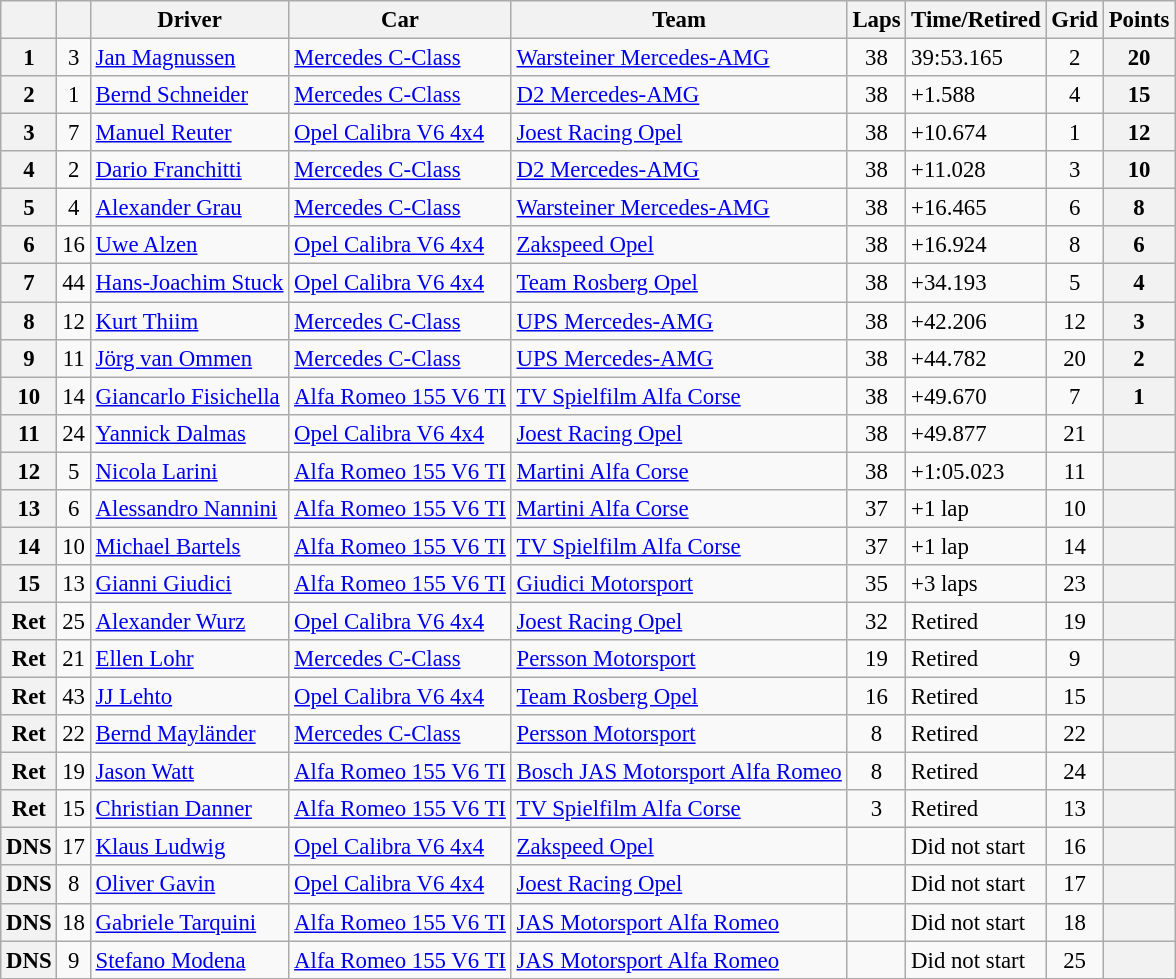<table class="wikitable sortable" style="font-size:95%">
<tr>
<th></th>
<th></th>
<th>Driver</th>
<th>Car</th>
<th>Team</th>
<th>Laps</th>
<th>Time/Retired</th>
<th>Grid</th>
<th>Points</th>
</tr>
<tr>
<th>1</th>
<td align=center>3</td>
<td> <a href='#'>Jan Magnussen</a></td>
<td><a href='#'>Mercedes C-Class</a></td>
<td> <a href='#'>Warsteiner Mercedes-AMG</a></td>
<td align=center>38</td>
<td>39:53.165</td>
<td align=center>2</td>
<th>20</th>
</tr>
<tr>
<th>2</th>
<td align=center>1</td>
<td> <a href='#'>Bernd Schneider</a></td>
<td><a href='#'>Mercedes C-Class</a></td>
<td> <a href='#'>D2 Mercedes-AMG</a></td>
<td align=center>38</td>
<td>+1.588</td>
<td align=center>4</td>
<th>15</th>
</tr>
<tr>
<th>3</th>
<td align=center>7</td>
<td> <a href='#'>Manuel Reuter</a></td>
<td><a href='#'>Opel Calibra V6 4x4</a></td>
<td> <a href='#'>Joest Racing Opel</a></td>
<td align=center>38</td>
<td>+10.674</td>
<td align=center>1</td>
<th>12</th>
</tr>
<tr>
<th>4</th>
<td align=center>2</td>
<td> <a href='#'>Dario Franchitti</a></td>
<td><a href='#'>Mercedes C-Class</a></td>
<td> <a href='#'>D2 Mercedes-AMG</a></td>
<td align=center>38</td>
<td>+11.028</td>
<td align=center>3</td>
<th>10</th>
</tr>
<tr>
<th>5</th>
<td align=center>4</td>
<td> <a href='#'>Alexander Grau</a></td>
<td><a href='#'>Mercedes C-Class</a></td>
<td> <a href='#'>Warsteiner Mercedes-AMG</a></td>
<td align=center>38</td>
<td>+16.465</td>
<td align=center>6</td>
<th>8</th>
</tr>
<tr>
<th>6</th>
<td align=center>16</td>
<td> <a href='#'>Uwe Alzen</a></td>
<td><a href='#'>Opel Calibra V6 4x4</a></td>
<td> <a href='#'>Zakspeed Opel</a></td>
<td align=center>38</td>
<td>+16.924</td>
<td align=center>8</td>
<th>6</th>
</tr>
<tr>
<th>7</th>
<td align=center>44</td>
<td> <a href='#'>Hans-Joachim Stuck</a></td>
<td><a href='#'>Opel Calibra V6 4x4</a></td>
<td> <a href='#'>Team Rosberg Opel</a></td>
<td align=center>38</td>
<td>+34.193</td>
<td align=center>5</td>
<th>4</th>
</tr>
<tr>
<th>8</th>
<td align=center>12</td>
<td> <a href='#'>Kurt Thiim</a></td>
<td><a href='#'>Mercedes C-Class</a></td>
<td> <a href='#'>UPS Mercedes-AMG</a></td>
<td align=center>38</td>
<td>+42.206</td>
<td align=center>12</td>
<th>3</th>
</tr>
<tr>
<th>9</th>
<td align=center>11</td>
<td> <a href='#'>Jörg van Ommen</a></td>
<td><a href='#'>Mercedes C-Class</a></td>
<td> <a href='#'>UPS Mercedes-AMG</a></td>
<td align=center>38</td>
<td>+44.782</td>
<td align=center>20</td>
<th>2</th>
</tr>
<tr>
<th>10</th>
<td align=center>14</td>
<td> <a href='#'>Giancarlo Fisichella</a></td>
<td><a href='#'>Alfa Romeo 155 V6 TI</a></td>
<td> <a href='#'>TV Spielfilm Alfa Corse</a></td>
<td align=center>38</td>
<td>+49.670</td>
<td align=center>7</td>
<th>1</th>
</tr>
<tr>
<th>11</th>
<td align=center>24</td>
<td> <a href='#'>Yannick Dalmas</a></td>
<td><a href='#'>Opel Calibra V6 4x4</a></td>
<td> <a href='#'>Joest Racing Opel</a></td>
<td align=center>38</td>
<td>+49.877</td>
<td align=center>21</td>
<th></th>
</tr>
<tr>
<th>12</th>
<td align=center>5</td>
<td> <a href='#'>Nicola Larini</a></td>
<td><a href='#'>Alfa Romeo 155 V6 TI</a></td>
<td> <a href='#'>Martini Alfa Corse</a></td>
<td align=center>38</td>
<td>+1:05.023</td>
<td align=center>11</td>
<th></th>
</tr>
<tr>
<th>13</th>
<td align=center>6</td>
<td> <a href='#'>Alessandro Nannini</a></td>
<td><a href='#'>Alfa Romeo 155 V6 TI</a></td>
<td> <a href='#'>Martini Alfa Corse</a></td>
<td align=center>37</td>
<td>+1 lap</td>
<td align=center>10</td>
<th></th>
</tr>
<tr>
<th>14</th>
<td align=center>10</td>
<td> <a href='#'>Michael Bartels</a></td>
<td><a href='#'>Alfa Romeo 155 V6 TI</a></td>
<td> <a href='#'>TV Spielfilm Alfa Corse</a></td>
<td align=center>37</td>
<td>+1 lap</td>
<td align=center>14</td>
<th></th>
</tr>
<tr>
<th>15</th>
<td align=center>13</td>
<td> <a href='#'>Gianni Giudici</a></td>
<td><a href='#'>Alfa Romeo 155 V6 TI</a></td>
<td> <a href='#'>Giudici Motorsport</a></td>
<td align=center>35</td>
<td>+3 laps</td>
<td align=center>23</td>
<th></th>
</tr>
<tr>
<th>Ret</th>
<td align=center>25</td>
<td> <a href='#'>Alexander Wurz</a></td>
<td><a href='#'>Opel Calibra V6 4x4</a></td>
<td> <a href='#'>Joest Racing Opel</a></td>
<td align=center>32</td>
<td>Retired</td>
<td align=center>19</td>
<th></th>
</tr>
<tr>
<th>Ret</th>
<td align=center>21</td>
<td> <a href='#'>Ellen Lohr</a></td>
<td><a href='#'>Mercedes C-Class</a></td>
<td> <a href='#'>Persson Motorsport</a></td>
<td align=center>19</td>
<td>Retired</td>
<td align=center>9</td>
<th></th>
</tr>
<tr>
<th>Ret</th>
<td align=center>43</td>
<td> <a href='#'>JJ Lehto</a></td>
<td><a href='#'>Opel Calibra V6 4x4</a></td>
<td> <a href='#'>Team Rosberg Opel</a></td>
<td align=center>16</td>
<td>Retired</td>
<td align=center>15</td>
<th></th>
</tr>
<tr>
<th>Ret</th>
<td align=center>22</td>
<td> <a href='#'>Bernd Mayländer</a></td>
<td><a href='#'>Mercedes C-Class</a></td>
<td> <a href='#'>Persson Motorsport</a></td>
<td align=center>8</td>
<td>Retired</td>
<td align=center>22</td>
<th></th>
</tr>
<tr>
<th>Ret</th>
<td align=center>19</td>
<td> <a href='#'>Jason Watt</a></td>
<td><a href='#'>Alfa Romeo 155 V6 TI</a></td>
<td> <a href='#'>Bosch JAS Motorsport Alfa Romeo</a></td>
<td align=center>8</td>
<td>Retired</td>
<td align=center>24</td>
<th></th>
</tr>
<tr>
<th>Ret</th>
<td align=center>15</td>
<td> <a href='#'>Christian Danner</a></td>
<td><a href='#'>Alfa Romeo 155 V6 TI</a></td>
<td> <a href='#'>TV Spielfilm Alfa Corse</a></td>
<td align=center>3</td>
<td>Retired</td>
<td align=center>13</td>
<th></th>
</tr>
<tr>
<th>DNS</th>
<td align=center>17</td>
<td> <a href='#'>Klaus Ludwig</a></td>
<td><a href='#'>Opel Calibra V6 4x4</a></td>
<td> <a href='#'>Zakspeed Opel</a></td>
<td align=center></td>
<td>Did not start</td>
<td align=center>16</td>
<th></th>
</tr>
<tr>
<th>DNS</th>
<td align=center>8</td>
<td> <a href='#'>Oliver Gavin</a></td>
<td><a href='#'>Opel Calibra V6 4x4</a></td>
<td> <a href='#'>Joest Racing Opel</a></td>
<td align=center></td>
<td>Did not start</td>
<td align=center>17</td>
<th></th>
</tr>
<tr>
<th>DNS</th>
<td align=center>18</td>
<td> <a href='#'>Gabriele Tarquini</a></td>
<td><a href='#'>Alfa Romeo 155 V6 TI</a></td>
<td> <a href='#'>JAS Motorsport Alfa Romeo</a></td>
<td align=center></td>
<td>Did not start</td>
<td align=center>18</td>
<th></th>
</tr>
<tr>
<th>DNS</th>
<td align=center>9</td>
<td> <a href='#'>Stefano Modena</a></td>
<td><a href='#'>Alfa Romeo 155 V6 TI</a></td>
<td> <a href='#'>JAS Motorsport Alfa Romeo</a></td>
<td align=center></td>
<td>Did not start</td>
<td align=center>25</td>
<th></th>
</tr>
<tr>
</tr>
</table>
